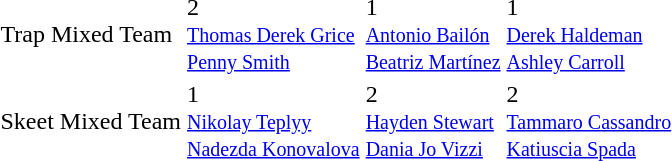<table>
<tr>
<td>Trap Mixed Team</td>
<td> 2<small><br><a href='#'>Thomas Derek Grice</a><br><a href='#'>Penny Smith</a></small></td>
<td> 1<small><br><a href='#'>Antonio Bailón</a><br><a href='#'>Beatriz Martínez</a></small></td>
<td> 1<small><br><a href='#'>Derek Haldeman</a><br><a href='#'>Ashley Carroll</a></small></td>
</tr>
<tr>
<td>Skeet Mixed Team</td>
<td> 1<small><br><a href='#'>Nikolay Teplyy</a><br><a href='#'>Nadezda Konovalova</a></small></td>
<td> 2<small><br><a href='#'>Hayden Stewart</a><br><a href='#'>Dania Jo Vizzi</a></small></td>
<td> 2<small><br><a href='#'>Tammaro Cassandro</a><br><a href='#'>Katiuscia Spada</a></small></td>
</tr>
</table>
